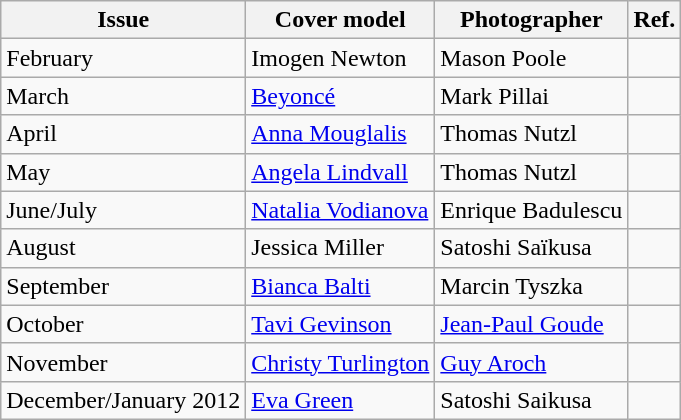<table class="wikitable">
<tr>
<th>Issue</th>
<th>Cover model</th>
<th>Photographer</th>
<th>Ref.</th>
</tr>
<tr>
<td>February</td>
<td>Imogen Newton</td>
<td>Mason Poole</td>
<td></td>
</tr>
<tr>
<td>March</td>
<td><a href='#'>Beyoncé</a></td>
<td>Mark Pillai</td>
<td></td>
</tr>
<tr>
<td>April</td>
<td><a href='#'>Anna Mouglalis</a></td>
<td>Thomas Nutzl</td>
<td></td>
</tr>
<tr>
<td>May</td>
<td><a href='#'>Angela Lindvall</a></td>
<td>Thomas Nutzl</td>
<td></td>
</tr>
<tr>
<td>June/July</td>
<td><a href='#'>Natalia Vodianova</a></td>
<td>Enrique Badulescu</td>
<td></td>
</tr>
<tr>
<td>August</td>
<td>Jessica Miller</td>
<td>Satoshi Saïkusa</td>
<td></td>
</tr>
<tr>
<td>September</td>
<td><a href='#'>Bianca Balti</a></td>
<td>Marcin Tyszka</td>
<td></td>
</tr>
<tr>
<td>October</td>
<td><a href='#'>Tavi Gevinson</a></td>
<td><a href='#'>Jean-Paul Goude</a></td>
<td></td>
</tr>
<tr>
<td>November</td>
<td><a href='#'>Christy Turlington</a></td>
<td><a href='#'>Guy Aroch</a></td>
<td></td>
</tr>
<tr>
<td>December/January 2012</td>
<td><a href='#'>Eva Green</a></td>
<td>Satoshi Saikusa</td>
<td></td>
</tr>
</table>
